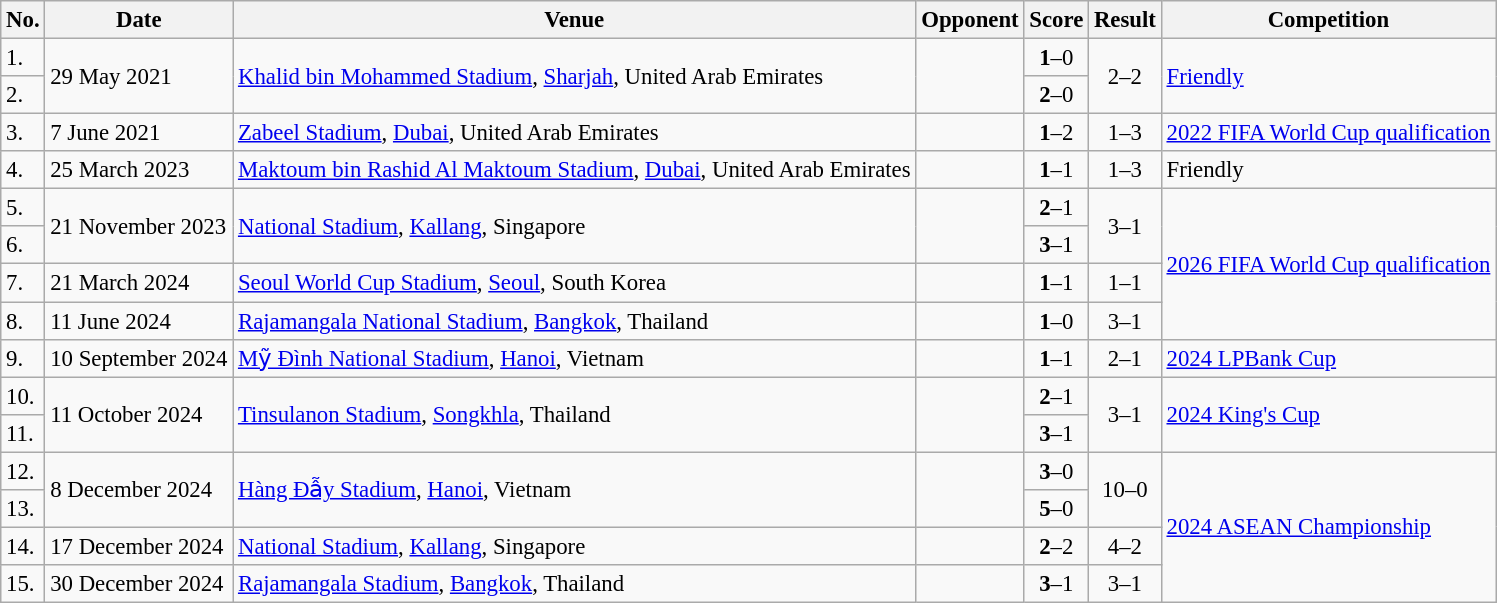<table class="wikitable" style="font-size:95%;">
<tr>
<th>No.</th>
<th>Date</th>
<th>Venue</th>
<th>Opponent</th>
<th>Score</th>
<th>Result</th>
<th>Competition</th>
</tr>
<tr>
<td>1.</td>
<td rowspan="2">29 May 2021</td>
<td rowspan="2"><a href='#'>Khalid bin Mohammed Stadium</a>, <a href='#'>Sharjah</a>, United Arab Emirates</td>
<td rowspan="2"></td>
<td align="center"><strong>1</strong>–0</td>
<td rowspan="2" align="center">2–2</td>
<td rowspan="2"><a href='#'>Friendly</a></td>
</tr>
<tr>
<td>2.</td>
<td align="center"><strong>2</strong>–0</td>
</tr>
<tr>
<td>3.</td>
<td>7 June 2021</td>
<td><a href='#'>Zabeel Stadium</a>, <a href='#'>Dubai</a>, United Arab Emirates</td>
<td></td>
<td align="center"><strong>1</strong>–2</td>
<td align="center">1–3</td>
<td><a href='#'>2022 FIFA World Cup qualification</a></td>
</tr>
<tr>
<td>4.</td>
<td>25 March 2023</td>
<td><a href='#'>Maktoum bin Rashid Al Maktoum Stadium</a>, <a href='#'>Dubai</a>, United Arab Emirates</td>
<td></td>
<td align="center"><strong>1</strong>–1</td>
<td align="center">1–3</td>
<td>Friendly</td>
</tr>
<tr>
<td>5.</td>
<td rowspan="2">21 November 2023</td>
<td rowspan="2"><a href='#'>National Stadium</a>, <a href='#'>Kallang</a>, Singapore</td>
<td rowspan="2"></td>
<td align="center"><strong>2</strong>–1</td>
<td rowspan="2" align="center">3–1</td>
<td rowspan="4"><a href='#'>2026 FIFA World Cup qualification</a></td>
</tr>
<tr>
<td>6.</td>
<td align="center"><strong>3</strong>–1</td>
</tr>
<tr>
<td>7.</td>
<td>21 March 2024</td>
<td><a href='#'>Seoul World Cup Stadium</a>, <a href='#'>Seoul</a>, South Korea</td>
<td></td>
<td align="center"><strong>1</strong>–1</td>
<td align="center">1–1</td>
</tr>
<tr>
<td>8.</td>
<td>11 June 2024</td>
<td><a href='#'>Rajamangala National Stadium</a>, <a href='#'>Bangkok</a>, Thailand</td>
<td></td>
<td align=center><strong>1</strong>–0</td>
<td align=center>3–1</td>
</tr>
<tr>
<td>9.</td>
<td>10 September 2024</td>
<td><a href='#'>Mỹ Đình National Stadium</a>, <a href='#'>Hanoi</a>, Vietnam</td>
<td></td>
<td align="center"><strong>1</strong>–1</td>
<td align="center">2–1</td>
<td><a href='#'>2024 LPBank Cup</a></td>
</tr>
<tr>
<td>10.</td>
<td rowspan="2">11 October 2024</td>
<td rowspan="2"><a href='#'>Tinsulanon Stadium</a>, <a href='#'>Songkhla</a>, Thailand</td>
<td rowspan="2"></td>
<td align="center"><strong>2</strong>–1</td>
<td rowspan="2" align="center">3–1</td>
<td rowspan="2"><a href='#'>2024 King's Cup</a></td>
</tr>
<tr>
<td>11.</td>
<td align="center"><strong>3</strong>–1</td>
</tr>
<tr>
<td>12.</td>
<td rowspan="2">8 December 2024</td>
<td rowspan="2"><a href='#'>Hàng Đẫy Stadium</a>, <a href='#'>Hanoi</a>, Vietnam</td>
<td rowspan="2"></td>
<td align="center"><strong>3</strong>–0</td>
<td rowspan="2" align="center">10–0</td>
<td rowspan="4"><a href='#'>2024 ASEAN Championship</a></td>
</tr>
<tr>
<td>13.</td>
<td align="center"><strong>5</strong>–0</td>
</tr>
<tr>
<td>14.</td>
<td>17 December 2024</td>
<td><a href='#'>National Stadium</a>, <a href='#'>Kallang</a>, Singapore</td>
<td></td>
<td align="center"><strong>2</strong>–2</td>
<td align="center">4–2</td>
</tr>
<tr>
<td>15.</td>
<td>30 December 2024</td>
<td><a href='#'>Rajamangala Stadium</a>, <a href='#'>Bangkok</a>, Thailand</td>
<td></td>
<td align="center"><strong>3</strong>–1</td>
<td align="center">3–1</td>
</tr>
</table>
